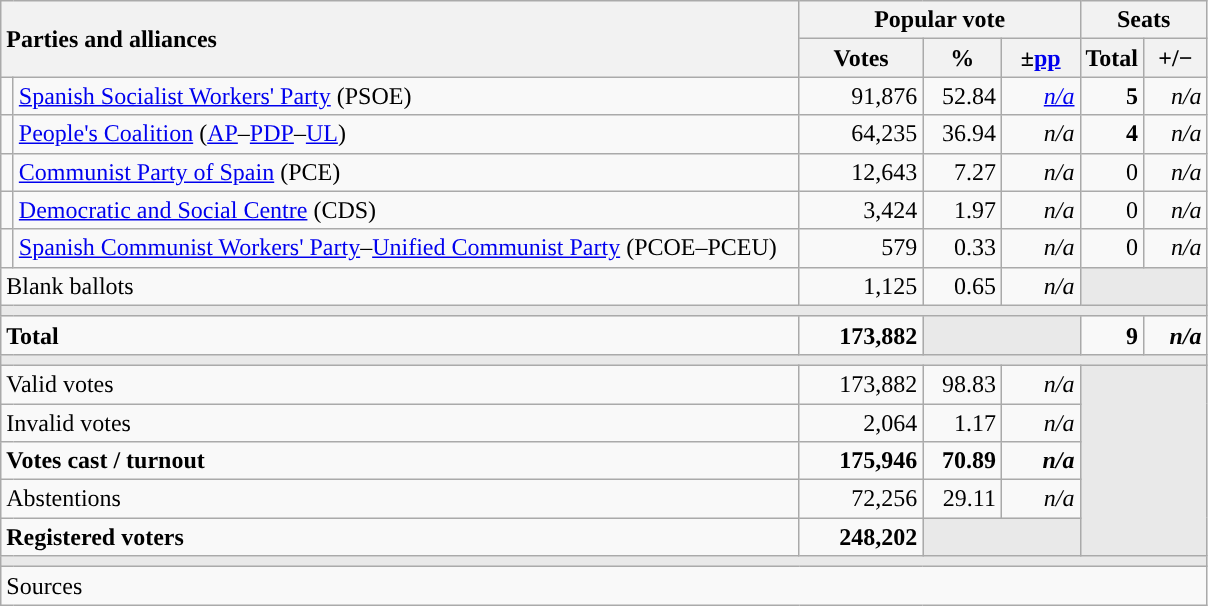<table class="wikitable" style="text-align:right;">
<tr>
<th style="text-align:left;" rowspan="2" colspan="2" width="525">Parties and alliances</th>
<th colspan="3">Popular vote</th>
<th colspan="2">Seats</th>
</tr>
<tr>
<th width="75">Votes</th>
<th width="45">%</th>
<th width="45">±<a href='#'>pp</a></th>
<th width="35">Total</th>
<th width="35">+/−</th>
</tr>
<tr>
<td width="1" style="color:inherit;background:"></td>
<td align="left"><a href='#'>Spanish Socialist Workers' Party</a> (PSOE)</td>
<td>91,876</td>
<td>52.84</td>
<td><em><a href='#'>n/a</a></em></td>
<td><strong>5</strong></td>
<td><em>n/a</em></td>
</tr>
<tr>
<td style="color:inherit;background:"></td>
<td align="left"><a href='#'>People's Coalition</a> (<a href='#'>AP</a>–<a href='#'>PDP</a>–<a href='#'>UL</a>)</td>
<td>64,235</td>
<td>36.94</td>
<td><em>n/a</em></td>
<td><strong>4</strong></td>
<td><em>n/a</em></td>
</tr>
<tr>
<td style="color:inherit;background:"></td>
<td align="left"><a href='#'>Communist Party of Spain</a> (PCE)</td>
<td>12,643</td>
<td>7.27</td>
<td><em>n/a</em></td>
<td>0</td>
<td><em>n/a</em></td>
</tr>
<tr>
<td style="color:inherit;background:"></td>
<td align="left"><a href='#'>Democratic and Social Centre</a> (CDS)</td>
<td>3,424</td>
<td>1.97</td>
<td><em>n/a</em></td>
<td>0</td>
<td><em>n/a</em></td>
</tr>
<tr>
<td style="color:inherit;background:"></td>
<td align="left"><a href='#'>Spanish Communist Workers' Party</a>–<a href='#'>Unified Communist Party</a> (PCOE–PCEU)</td>
<td>579</td>
<td>0.33</td>
<td><em>n/a</em></td>
<td>0</td>
<td><em>n/a</em></td>
</tr>
<tr>
<td align="left" colspan="2">Blank ballots</td>
<td>1,125</td>
<td>0.65</td>
<td><em>n/a</em></td>
<td bgcolor="#E9E9E9" colspan="2"></td>
</tr>
<tr>
<td colspan="7" bgcolor="#E9E9E9"></td>
</tr>
<tr style="font-weight:bold;">
<td align="left" colspan="2">Total</td>
<td>173,882</td>
<td bgcolor="#E9E9E9" colspan="2"></td>
<td>9</td>
<td><em>n/a</em></td>
</tr>
<tr>
<td colspan="7" bgcolor="#E9E9E9"></td>
</tr>
<tr>
<td align="left" colspan="2">Valid votes</td>
<td>173,882</td>
<td>98.83</td>
<td><em>n/a</em></td>
<td bgcolor="#E9E9E9" colspan="2" rowspan="5"></td>
</tr>
<tr>
<td align="left" colspan="2">Invalid votes</td>
<td>2,064</td>
<td>1.17</td>
<td><em>n/a</em></td>
</tr>
<tr style="font-weight:bold;">
<td align="left" colspan="2">Votes cast / turnout</td>
<td>175,946</td>
<td>70.89</td>
<td><em>n/a</em></td>
</tr>
<tr>
<td align="left" colspan="2">Abstentions</td>
<td>72,256</td>
<td>29.11</td>
<td><em>n/a</em></td>
</tr>
<tr style="font-weight:bold;">
<td align="left" colspan="2">Registered voters</td>
<td>248,202</td>
<td bgcolor="#E9E9E9" colspan="2"></td>
</tr>
<tr>
<td colspan="7" bgcolor="#E9E9E9"></td>
</tr>
<tr>
<td align="left" colspan="7">Sources</td>
</tr>
</table>
